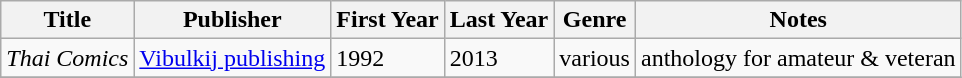<table class="wikitable sortable">
<tr ">
<th>Title</th>
<th>Publisher</th>
<th>First Year</th>
<th>Last Year</th>
<th>Genre</th>
<th>Notes</th>
</tr>
<tr>
<td><em>Thai Comics</em></td>
<td><a href='#'>Vibulkij publishing</a></td>
<td>1992</td>
<td>2013</td>
<td>various</td>
<td>anthology for amateur & veteran</td>
</tr>
<tr>
</tr>
</table>
